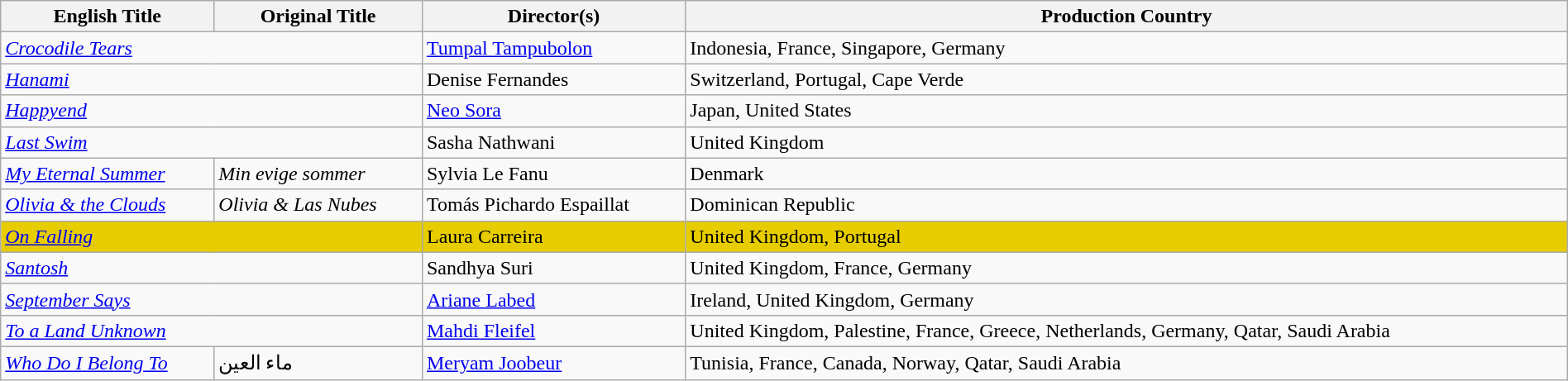<table class="wikitable" style="width:100%; margin-bottom:4px">
<tr>
<th>English Title</th>
<th>Original Title</th>
<th>Director(s)</th>
<th>Production Country</th>
</tr>
<tr>
<td colspan="2"><em><a href='#'>Crocodile Tears</a></em></td>
<td><a href='#'>Tumpal Tampubolon</a></td>
<td>Indonesia, France, Singapore, Germany</td>
</tr>
<tr>
<td colspan="2"><em><a href='#'>Hanami</a></em></td>
<td>Denise Fernandes</td>
<td>Switzerland, Portugal, Cape Verde</td>
</tr>
<tr>
<td colspan="2"><em><a href='#'>Happyend</a></em></td>
<td><a href='#'>Neo Sora</a></td>
<td>Japan, United States</td>
</tr>
<tr>
<td colspan="2"><em><a href='#'>Last Swim</a></em></td>
<td>Sasha Nathwani</td>
<td>United Kingdom</td>
</tr>
<tr>
<td><em><a href='#'>My Eternal Summer</a></em></td>
<td><em>Min evige sommer</em></td>
<td>Sylvia Le Fanu</td>
<td>Denmark</td>
</tr>
<tr>
<td><em><a href='#'>Olivia & the Clouds</a></em></td>
<td><em>Olivia & Las Nubes</em></td>
<td>Tomás Pichardo Espaillat</td>
<td>Dominican Republic</td>
</tr>
<tr style="background:#E7CD00;">
<td colspan="2"><em><a href='#'>On Falling</a></em></td>
<td>Laura Carreira</td>
<td>United Kingdom, Portugal</td>
</tr>
<tr>
<td colspan="2"><em><a href='#'>Santosh</a></em></td>
<td>Sandhya Suri</td>
<td>United Kingdom, France, Germany</td>
</tr>
<tr>
<td colspan="2"><em><a href='#'>September Says</a></em></td>
<td><a href='#'>Ariane Labed</a></td>
<td>Ireland, United Kingdom, Germany</td>
</tr>
<tr>
<td colspan="2"><em><a href='#'>To a Land Unknown</a></em></td>
<td><a href='#'>Mahdi Fleifel</a></td>
<td>United Kingdom, Palestine, France, Greece, Netherlands, Germany, Qatar, Saudi Arabia</td>
</tr>
<tr>
<td><em><a href='#'>Who Do I Belong To</a></em></td>
<td>ماء العين</td>
<td><a href='#'>Meryam Joobeur</a></td>
<td>Tunisia, France, Canada, Norway, Qatar, Saudi Arabia</td>
</tr>
</table>
